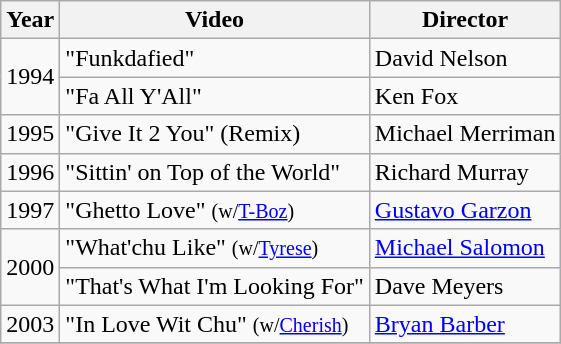<table class="wikitable">
<tr>
<th>Year</th>
<th>Video</th>
<th>Director</th>
</tr>
<tr>
<td rowspan="2">1994</td>
<td>"Funkdafied"</td>
<td>David Nelson</td>
</tr>
<tr>
<td>"Fa All Y'All"</td>
<td>Ken Fox</td>
</tr>
<tr>
<td>1995</td>
<td>"Give It 2 You" (Remix)</td>
<td>Michael Merriman</td>
</tr>
<tr>
<td>1996</td>
<td>"Sittin' on Top of the World"</td>
<td>Richard Murray</td>
</tr>
<tr>
<td>1997</td>
<td>"Ghetto Love" <small>(w/<a href='#'>T-Boz</a>)</small></td>
<td><a href='#'>Gustavo Garzon</a></td>
</tr>
<tr>
<td rowspan="2">2000</td>
<td>"What'chu Like" <small>(w/<a href='#'>Tyrese</a>)</small></td>
<td><a href='#'>Michael Salomon</a></td>
</tr>
<tr>
<td>"That's What I'm Looking For"</td>
<td>Dave Meyers</td>
</tr>
<tr>
<td>2003</td>
<td>"In Love Wit Chu" <small>(w/<a href='#'>Cherish</a>)</small></td>
<td><a href='#'>Bryan Barber</a></td>
</tr>
<tr>
</tr>
</table>
